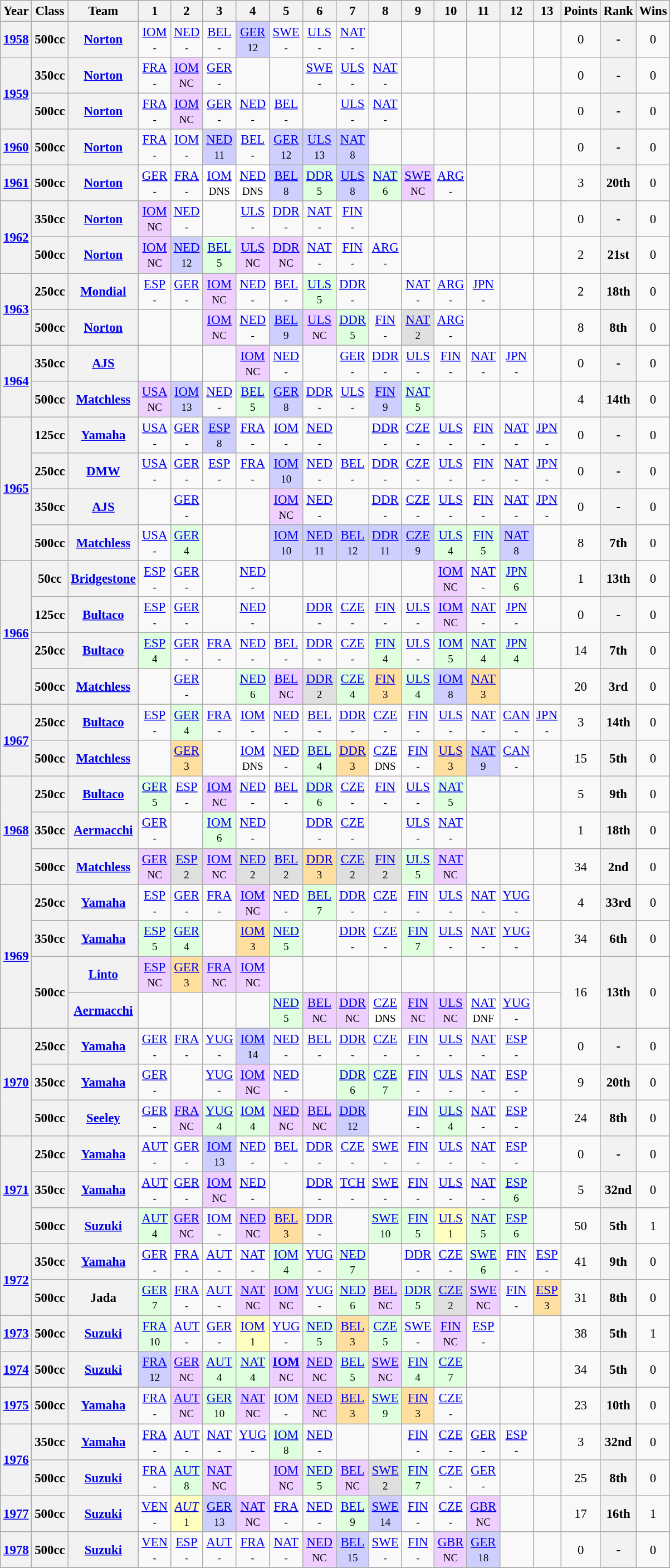<table class="wikitable" style="text-align:center; font-size:95%">
<tr>
<th>Year</th>
<th>Class</th>
<th>Team</th>
<th>1</th>
<th>2</th>
<th>3</th>
<th>4</th>
<th>5</th>
<th>6</th>
<th>7</th>
<th>8</th>
<th>9</th>
<th>10</th>
<th>11</th>
<th>12</th>
<th>13</th>
<th>Points</th>
<th>Rank</th>
<th>Wins</th>
</tr>
<tr>
<th><a href='#'>1958</a></th>
<th>500cc</th>
<th><a href='#'>Norton</a></th>
<td><a href='#'>IOM</a><br><small>-</small></td>
<td><a href='#'>NED</a><br><small>-</small></td>
<td><a href='#'>BEL</a><br><small>-</small></td>
<td style="background:#CFCFFF;"><a href='#'>GER</a><br><small>12</small></td>
<td><a href='#'>SWE</a><br><small>-</small></td>
<td><a href='#'>ULS</a><br><small>-</small></td>
<td><a href='#'>NAT</a><br><small>-</small></td>
<td></td>
<td></td>
<td></td>
<td></td>
<td></td>
<td></td>
<td>0</td>
<th>-</th>
<td>0</td>
</tr>
<tr>
<th rowspan=2><a href='#'>1959</a></th>
<th>350cc</th>
<th><a href='#'>Norton</a></th>
<td><a href='#'>FRA</a><br><small>-</small></td>
<td style="background:#EFCFFF;"><a href='#'>IOM</a><br><small>NC</small></td>
<td><a href='#'>GER</a><br><small>-</small></td>
<td></td>
<td></td>
<td><a href='#'>SWE</a><br><small>-</small></td>
<td><a href='#'>ULS</a><br><small>-</small></td>
<td><a href='#'>NAT</a><br><small>-</small></td>
<td></td>
<td></td>
<td></td>
<td></td>
<td></td>
<td>0</td>
<th>-</th>
<td>0</td>
</tr>
<tr>
<th>500cc</th>
<th><a href='#'>Norton</a></th>
<td><a href='#'>FRA</a><br><small>-</small></td>
<td style="background:#EFCFFF;"><a href='#'>IOM</a><br><small>NC</small></td>
<td><a href='#'>GER</a><br><small>-</small></td>
<td><a href='#'>NED</a><br><small>-</small></td>
<td><a href='#'>BEL</a><br><small>-</small></td>
<td></td>
<td><a href='#'>ULS</a><br><small>-</small></td>
<td><a href='#'>NAT</a><br><small>-</small></td>
<td></td>
<td></td>
<td></td>
<td></td>
<td></td>
<td>0</td>
<th>-</th>
<td>0</td>
</tr>
<tr>
<th><a href='#'>1960</a></th>
<th>500cc</th>
<th><a href='#'>Norton</a></th>
<td><a href='#'>FRA</a><br><small>-</small></td>
<td><a href='#'>IOM</a><br><small>-</small></td>
<td style="background:#CFCFFF;"><a href='#'>NED</a><br><small>11</small></td>
<td><a href='#'>BEL</a><br><small>-</small></td>
<td style="background:#CFCFFF;"><a href='#'>GER</a><br><small>12</small></td>
<td style="background:#CFCFFF;"><a href='#'>ULS</a><br><small>13</small></td>
<td style="background:#CFCFFF;"><a href='#'>NAT</a><br><small>8</small></td>
<td></td>
<td></td>
<td></td>
<td></td>
<td></td>
<td></td>
<td>0</td>
<th>-</th>
<td>0</td>
</tr>
<tr>
<th><a href='#'>1961</a></th>
<th>500cc</th>
<th><a href='#'>Norton</a></th>
<td><a href='#'>GER</a><br><small>-</small></td>
<td><a href='#'>FRA</a><br><small>-</small></td>
<td style="background:#ffffff;"><a href='#'>IOM</a><br><small>DNS</small></td>
<td style="background:#ffffff;"><a href='#'>NED</a><br><small>DNS</small></td>
<td style="background:#CFCFFF;"><a href='#'>BEL</a><br><small>8</small></td>
<td style="background:#DFFFDF;"><a href='#'>DDR</a><br><small>5</small></td>
<td style="background:#CFCFFF;"><a href='#'>ULS</a><br><small>8</small></td>
<td style="background:#DFFFDF;"><a href='#'>NAT</a><br><small>6</small></td>
<td style="background:#EFCFFF;"><a href='#'>SWE</a><br><small>NC</small></td>
<td><a href='#'>ARG</a><br><small>-</small></td>
<td></td>
<td></td>
<td></td>
<td>3</td>
<th>20th</th>
<td>0</td>
</tr>
<tr>
<th rowspan=2><a href='#'>1962</a></th>
<th>350cc</th>
<th><a href='#'>Norton</a></th>
<td style="background:#EFCFFF;"><a href='#'>IOM</a><br><small>NC</small></td>
<td><a href='#'>NED</a><br><small>-</small></td>
<td></td>
<td><a href='#'>ULS</a><br><small>-</small></td>
<td><a href='#'>DDR</a><br><small>-</small></td>
<td><a href='#'>NAT</a><br><small>-</small></td>
<td><a href='#'>FIN</a><br><small>-</small></td>
<td></td>
<td></td>
<td></td>
<td></td>
<td></td>
<td></td>
<td>0</td>
<th>-</th>
<td>0</td>
</tr>
<tr>
<th>500cc</th>
<th><a href='#'>Norton</a></th>
<td style="background:#EFCFFF;"><a href='#'>IOM</a><br><small>NC</small></td>
<td style="background:#CFCFFF;"><a href='#'>NED</a><br><small>12</small></td>
<td style="background:#DFFFDF;"><a href='#'>BEL</a><br><small>5</small></td>
<td style="background:#EFCFFF;"><a href='#'>ULS</a><br><small>NC</small></td>
<td style="background:#EFCFFF;"><a href='#'>DDR</a><br><small>NC</small></td>
<td><a href='#'>NAT</a><br><small>-</small></td>
<td><a href='#'>FIN</a><br><small>-</small></td>
<td><a href='#'>ARG</a><br><small>-</small></td>
<td></td>
<td></td>
<td></td>
<td></td>
<td></td>
<td>2</td>
<th>21st</th>
<td>0</td>
</tr>
<tr>
<th rowspan=2><a href='#'>1963</a></th>
<th>250cc</th>
<th><a href='#'>Mondial</a></th>
<td><a href='#'>ESP</a><br><small>-</small></td>
<td><a href='#'>GER</a><br><small>-</small></td>
<td style="background:#EFCFFF;"><a href='#'>IOM</a><br><small>NC</small></td>
<td><a href='#'>NED</a><br><small>-</small></td>
<td><a href='#'>BEL</a><br><small>-</small></td>
<td style="background:#DFFFDF;"><a href='#'>ULS</a><br><small>5</small></td>
<td><a href='#'>DDR</a><br><small>-</small></td>
<td></td>
<td><a href='#'>NAT</a><br><small>-</small></td>
<td><a href='#'>ARG</a><br><small>-</small></td>
<td><a href='#'>JPN</a><br><small>-</small></td>
<td></td>
<td></td>
<td>2</td>
<th>18th</th>
<td>0</td>
</tr>
<tr>
<th>500cc</th>
<th><a href='#'>Norton</a></th>
<td></td>
<td></td>
<td style="background:#EFCFFF;"><a href='#'>IOM</a><br><small>NC</small></td>
<td><a href='#'>NED</a><br><small>-</small></td>
<td style="background:#CFCFFF;"><a href='#'>BEL</a><br><small>9</small></td>
<td style="background:#EFCFFF;"><a href='#'>ULS</a><br><small>NC</small></td>
<td style="background:#DFFFDF;"><a href='#'>DDR</a><br><small>5</small></td>
<td><a href='#'>FIN</a><br><small>-</small></td>
<td style="background:#DFDFDF;"><a href='#'>NAT</a><br><small>2</small></td>
<td><a href='#'>ARG</a><br><small>-</small></td>
<td></td>
<td></td>
<td></td>
<td>8</td>
<th>8th</th>
<td>0</td>
</tr>
<tr>
<th rowspan=2><a href='#'>1964</a></th>
<th>350cc</th>
<th><a href='#'>AJS</a></th>
<td></td>
<td></td>
<td></td>
<td style="background:#EFCFFF;"><a href='#'>IOM</a><br><small>NC</small></td>
<td><a href='#'>NED</a><br><small>-</small></td>
<td></td>
<td><a href='#'>GER</a><br><small>-</small></td>
<td><a href='#'>DDR</a><br><small>-</small></td>
<td><a href='#'>ULS</a><br><small>-</small></td>
<td><a href='#'>FIN</a><br><small>-</small></td>
<td><a href='#'>NAT</a><br><small>-</small></td>
<td><a href='#'>JPN</a><br><small>-</small></td>
<td></td>
<td>0</td>
<th>-</th>
<td>0</td>
</tr>
<tr>
<th>500cc</th>
<th><a href='#'>Matchless</a></th>
<td style="background:#EFCFFF;"><a href='#'>USA</a><br><small>NC</small></td>
<td style="background:#CFCFFF;"><a href='#'>IOM</a><br><small>13</small></td>
<td><a href='#'>NED</a><br><small>-</small></td>
<td style="background:#DFFFDF;"><a href='#'>BEL</a><br><small>5</small></td>
<td style="background:#CFCFFF;"><a href='#'>GER</a><br><small>8</small></td>
<td><a href='#'>DDR</a><br><small>-</small></td>
<td><a href='#'>ULS</a><br><small>-</small></td>
<td style="background:#CFCFFF;"><a href='#'>FIN</a><br><small>9</small></td>
<td style="background:#DFFFDF;"><a href='#'>NAT</a><br><small>5</small></td>
<td></td>
<td></td>
<td></td>
<td></td>
<td>4</td>
<th>14th</th>
<td>0</td>
</tr>
<tr>
<th rowspan=4><a href='#'>1965</a></th>
<th>125cc</th>
<th><a href='#'>Yamaha</a></th>
<td><a href='#'>USA</a><br><small>-</small></td>
<td><a href='#'>GER</a><br><small>-</small></td>
<td style="background:#CFCFFF;"><a href='#'>ESP</a><br><small>8</small></td>
<td><a href='#'>FRA</a><br><small>-</small></td>
<td><a href='#'>IOM</a><br><small>-</small></td>
<td><a href='#'>NED</a><br><small>-</small></td>
<td></td>
<td><a href='#'>DDR</a><br><small>-</small></td>
<td><a href='#'>CZE</a><br><small>-</small></td>
<td><a href='#'>ULS</a><br><small>-</small></td>
<td><a href='#'>FIN</a><br><small>-</small></td>
<td><a href='#'>NAT</a><br><small>-</small></td>
<td><a href='#'>JPN</a><br><small>-</small></td>
<td>0</td>
<th>-</th>
<td>0</td>
</tr>
<tr>
<th>250cc</th>
<th><a href='#'>DMW</a></th>
<td><a href='#'>USA</a><br><small>-</small></td>
<td><a href='#'>GER</a><br><small>-</small></td>
<td><a href='#'>ESP</a><br><small>-</small></td>
<td><a href='#'>FRA</a><br><small>-</small></td>
<td style="background:#CFCFFF;"><a href='#'>IOM</a><br><small>10</small></td>
<td><a href='#'>NED</a><br><small>-</small></td>
<td><a href='#'>BEL</a><br><small>-</small></td>
<td><a href='#'>DDR</a><br><small>-</small></td>
<td><a href='#'>CZE</a><br><small>-</small></td>
<td><a href='#'>ULS</a><br><small>-</small></td>
<td><a href='#'>FIN</a><br><small>-</small></td>
<td><a href='#'>NAT</a><br><small>-</small></td>
<td><a href='#'>JPN</a><br><small>-</small></td>
<td>0</td>
<th>-</th>
<td>0</td>
</tr>
<tr>
<th>350cc</th>
<th><a href='#'>AJS</a></th>
<td></td>
<td><a href='#'>GER</a><br><small>-</small></td>
<td></td>
<td></td>
<td style="background:#EFCFFF;"><a href='#'>IOM</a><br><small>NC</small></td>
<td><a href='#'>NED</a><br><small>-</small></td>
<td></td>
<td><a href='#'>DDR</a><br><small>-</small></td>
<td><a href='#'>CZE</a><br><small>-</small></td>
<td><a href='#'>ULS</a><br><small>-</small></td>
<td><a href='#'>FIN</a><br><small>-</small></td>
<td><a href='#'>NAT</a><br><small>-</small></td>
<td><a href='#'>JPN</a><br><small>-</small></td>
<td>0</td>
<th>-</th>
<td>0</td>
</tr>
<tr>
<th>500cc</th>
<th><a href='#'>Matchless</a></th>
<td><a href='#'>USA</a><br><small>-</small></td>
<td style="background:#DFFFDF;"><a href='#'>GER</a><br><small>4</small></td>
<td></td>
<td></td>
<td style="background:#CFCFFF;"><a href='#'>IOM</a><br><small>10</small></td>
<td style="background:#CFCFFF;"><a href='#'>NED</a><br><small>11</small></td>
<td style="background:#CFCFFF;"><a href='#'>BEL</a><br><small>12</small></td>
<td style="background:#CFCFFF;"><a href='#'>DDR</a><br><small>11</small></td>
<td style="background:#CFCFFF;"><a href='#'>CZE</a><br><small>9</small></td>
<td style="background:#DFFFDF;"><a href='#'>ULS</a><br><small>4</small></td>
<td style="background:#DFFFDF;"><a href='#'>FIN</a><br><small>5</small></td>
<td style="background:#CFCFFF;"><a href='#'>NAT</a><br><small>8</small></td>
<td></td>
<td>8</td>
<th>7th</th>
<td>0</td>
</tr>
<tr>
<th rowspan=4><a href='#'>1966</a></th>
<th>50cc</th>
<th><a href='#'>Bridgestone</a></th>
<td><a href='#'>ESP</a><br><small>-</small></td>
<td><a href='#'>GER</a><br><small>-</small></td>
<td></td>
<td><a href='#'>NED</a><br><small>-</small></td>
<td></td>
<td></td>
<td></td>
<td></td>
<td></td>
<td style="background:#EFCFFF;"><a href='#'>IOM</a><br><small>NC</small></td>
<td><a href='#'>NAT</a><br><small>-</small></td>
<td style="background:#DFFFDF;"><a href='#'>JPN</a><br><small>6</small></td>
<td></td>
<td>1</td>
<th>13th</th>
<td>0</td>
</tr>
<tr>
<th>125cc</th>
<th><a href='#'>Bultaco</a></th>
<td><a href='#'>ESP</a><br><small>-</small></td>
<td><a href='#'>GER</a><br><small>-</small></td>
<td></td>
<td><a href='#'>NED</a><br><small>-</small></td>
<td></td>
<td><a href='#'>DDR</a><br><small>-</small></td>
<td><a href='#'>CZE</a><br><small>-</small></td>
<td><a href='#'>FIN</a><br><small>-</small></td>
<td><a href='#'>ULS</a><br><small>-</small></td>
<td style="background:#EFCFFF;"><a href='#'>IOM</a><br><small>NC</small></td>
<td><a href='#'>NAT</a><br><small>-</small></td>
<td><a href='#'>JPN</a><br><small>-</small></td>
<td></td>
<td>0</td>
<th>-</th>
<td>0</td>
</tr>
<tr>
<th>250cc</th>
<th><a href='#'>Bultaco</a></th>
<td style="background:#DFFFDF;"><a href='#'>ESP</a><br><small>4</small></td>
<td><a href='#'>GER</a><br><small>-</small></td>
<td><a href='#'>FRA</a><br><small>-</small></td>
<td><a href='#'>NED</a><br><small>-</small></td>
<td><a href='#'>BEL</a><br><small>-</small></td>
<td><a href='#'>DDR</a><br><small>-</small></td>
<td><a href='#'>CZE</a><br><small>-</small></td>
<td style="background:#DFFFDF;"><a href='#'>FIN</a><br><small>4</small></td>
<td><a href='#'>ULS</a><br><small>-</small></td>
<td style="background:#DFFFDF;"><a href='#'>IOM</a><br><small>5</small></td>
<td style="background:#DFFFDF;"><a href='#'>NAT</a><br><small>4</small></td>
<td style="background:#DFFFDF;"><a href='#'>JPN</a><br><small>4</small></td>
<td></td>
<td>14</td>
<th>7th</th>
<td>0</td>
</tr>
<tr>
<th>500cc</th>
<th><a href='#'>Matchless</a></th>
<td></td>
<td><a href='#'>GER</a><br><small>-</small></td>
<td></td>
<td style="background:#DFFFDF;"><a href='#'>NED</a><br><small>6</small></td>
<td style="background:#EFCFFF;"><a href='#'>BEL</a><br><small>NC</small></td>
<td style="background:#DFDFDF;"><a href='#'>DDR</a><br><small>2</small></td>
<td style="background:#DFFFDF;"><a href='#'>CZE</a><br><small>4</small></td>
<td style="background:#FFDF9F;"><a href='#'>FIN</a><br><small>3</small></td>
<td style="background:#DFFFDF;"><a href='#'>ULS</a><br><small>4</small></td>
<td style="background:#CFCFFF;"><a href='#'>IOM</a><br><small>8</small></td>
<td style="background:#FFDF9F;"><a href='#'>NAT</a><br><small>3</small></td>
<td></td>
<td></td>
<td>20</td>
<th>3rd</th>
<td>0</td>
</tr>
<tr>
<th rowspan=2><a href='#'>1967</a></th>
<th>250cc</th>
<th><a href='#'>Bultaco</a></th>
<td><a href='#'>ESP</a><br><small>-</small></td>
<td style="background:#DFFFDF;"><a href='#'>GER</a><br><small>4</small></td>
<td><a href='#'>FRA</a><br><small>-</small></td>
<td><a href='#'>IOM</a><br><small>-</small></td>
<td><a href='#'>NED</a><br><small>-</small></td>
<td><a href='#'>BEL</a><br><small>-</small></td>
<td><a href='#'>DDR</a><br><small>-</small></td>
<td><a href='#'>CZE</a><br><small>-</small></td>
<td><a href='#'>FIN</a><br><small>-</small></td>
<td><a href='#'>ULS</a><br><small>-</small></td>
<td><a href='#'>NAT</a><br><small>-</small></td>
<td><a href='#'>CAN</a><br><small>-</small></td>
<td><a href='#'>JPN</a><br><small>-</small></td>
<td>3</td>
<th>14th</th>
<td>0</td>
</tr>
<tr>
<th>500cc</th>
<th><a href='#'>Matchless</a></th>
<td></td>
<td style="background:#FFDF9F;"><a href='#'>GER</a><br><small>3</small></td>
<td></td>
<td style="background:#ffffff;"><a href='#'>IOM</a><br><small>DNS</small></td>
<td><a href='#'>NED</a><br><small>-</small></td>
<td style="background:#DFFFDF;"><a href='#'>BEL</a><br><small>4</small></td>
<td style="background:#FFDF9F;"><a href='#'>DDR</a><br><small>3</small></td>
<td style="background:#ffffff;"><a href='#'>CZE</a><br><small>DNS</small></td>
<td><a href='#'>FIN</a><br><small>-</small></td>
<td style="background:#FFDF9F;"><a href='#'>ULS</a><br><small>3</small></td>
<td style="background:#CFCFFF;"><a href='#'>NAT</a><br><small>9</small></td>
<td><a href='#'>CAN</a><br><small>-</small></td>
<td></td>
<td>15</td>
<th>5th</th>
<td>0</td>
</tr>
<tr>
<th rowspan=3><a href='#'>1968</a></th>
<th>250cc</th>
<th><a href='#'>Bultaco</a></th>
<td style="background:#DFFFDF;"><a href='#'>GER</a><br><small>5</small></td>
<td><a href='#'>ESP</a><br><small>-</small></td>
<td style="background:#EFCFFF;"><a href='#'>IOM</a><br><small>NC</small></td>
<td><a href='#'>NED</a><br><small>-</small></td>
<td><a href='#'>BEL</a><br><small>-</small></td>
<td style="background:#DFFFDF;"><a href='#'>DDR</a><br><small>6</small></td>
<td><a href='#'>CZE</a><br><small>-</small></td>
<td><a href='#'>FIN</a><br><small>-</small></td>
<td><a href='#'>ULS</a><br><small>-</small></td>
<td style="background:#DFFFDF;"><a href='#'>NAT</a><br><small>5</small></td>
<td></td>
<td></td>
<td></td>
<td>5</td>
<th>9th</th>
<td>0</td>
</tr>
<tr>
<th>350cc</th>
<th><a href='#'>Aermacchi</a></th>
<td><a href='#'>GER</a><br><small>-</small></td>
<td></td>
<td style="background:#DFFFDF;"><a href='#'>IOM</a><br><small>6</small></td>
<td><a href='#'>NED</a><br><small>-</small></td>
<td></td>
<td><a href='#'>DDR</a><br><small>-</small></td>
<td><a href='#'>CZE</a><br><small>-</small></td>
<td></td>
<td><a href='#'>ULS</a><br><small>-</small></td>
<td><a href='#'>NAT</a><br><small>-</small></td>
<td></td>
<td></td>
<td></td>
<td>1</td>
<th>18th</th>
<td>0</td>
</tr>
<tr>
<th>500cc</th>
<th><a href='#'>Matchless</a></th>
<td style="background:#EFCFFF;"><a href='#'>GER</a><br><small>NC</small></td>
<td style="background:#DFDFDF;"><a href='#'>ESP</a><br><small>2</small></td>
<td style="background:#EFCFFF;"><a href='#'>IOM</a><br><small>NC</small></td>
<td style="background:#DFDFDF;"><a href='#'>NED</a><br><small>2</small></td>
<td style="background:#DFDFDF;"><a href='#'>BEL</a><br><small>2</small></td>
<td style="background:#FFDF9F;"><a href='#'>DDR</a><br><small>3</small></td>
<td style="background:#DFDFDF;"><a href='#'>CZE</a><br><small>2</small></td>
<td style="background:#DFDFDF;"><a href='#'>FIN</a><br><small>2</small></td>
<td style="background:#DFFFDF;"><a href='#'>ULS</a><br><small>5</small></td>
<td style="background:#EFCFFF;"><a href='#'>NAT</a><br><small>NC</small></td>
<td></td>
<td></td>
<td></td>
<td>34</td>
<th>2nd</th>
<td>0</td>
</tr>
<tr>
<th rowspan=4><a href='#'>1969</a></th>
<th>250cc</th>
<th><a href='#'>Yamaha</a></th>
<td><a href='#'>ESP</a><br><small>-</small></td>
<td><a href='#'>GER</a><br><small>-</small></td>
<td><a href='#'>FRA</a><br><small>-</small></td>
<td style="background:#EFCFFF;"><a href='#'>IOM</a><br><small>NC</small></td>
<td><a href='#'>NED</a><br><small>-</small></td>
<td style="background:#DFFFDF;"><a href='#'>BEL</a><br><small>7</small></td>
<td><a href='#'>DDR</a><br><small>-</small></td>
<td><a href='#'>CZE</a><br><small>-</small></td>
<td><a href='#'>FIN</a><br><small>-</small></td>
<td><a href='#'>ULS</a><br><small>-</small></td>
<td><a href='#'>NAT</a><br><small>-</small></td>
<td><a href='#'>YUG</a><br><small>-</small></td>
<td></td>
<td>4</td>
<th>33rd</th>
<td>0</td>
</tr>
<tr>
<th>350cc</th>
<th><a href='#'>Yamaha</a></th>
<td style="background:#DFFFDF;"><a href='#'>ESP</a><br><small>5</small></td>
<td style="background:#DFFFDF;"><a href='#'>GER</a><br><small>4</small></td>
<td></td>
<td style="background:#FFDF9F;"><a href='#'>IOM</a><br><small>3</small></td>
<td style="background:#DFFFDF;"><a href='#'>NED</a><br><small>5</small></td>
<td></td>
<td><a href='#'>DDR</a><br><small>-</small></td>
<td><a href='#'>CZE</a><br><small>-</small></td>
<td style="background:#DFFFDF;"><a href='#'>FIN</a><br><small>7</small></td>
<td><a href='#'>ULS</a><br><small>-</small></td>
<td><a href='#'>NAT</a><br><small>-</small></td>
<td><a href='#'>YUG</a><br><small>-</small></td>
<td></td>
<td>34</td>
<th>6th</th>
<td>0</td>
</tr>
<tr>
<th rowspan=2>500cc</th>
<th><a href='#'>Linto</a></th>
<td style="background:#EFCFFF;"><a href='#'>ESP</a><br><small>NC</small></td>
<td style="background:#FFDF9F;"><a href='#'>GER</a><br><small>3</small></td>
<td style="background:#EFCFFF;"><a href='#'>FRA</a><br><small>NC</small></td>
<td style="background:#EFCFFF;"><a href='#'>IOM</a><br><small>NC</small></td>
<td></td>
<td></td>
<td></td>
<td></td>
<td></td>
<td></td>
<td></td>
<td></td>
<td></td>
<td rowspan=2>16</td>
<th rowspan=2>13th</th>
<td rowspan=2>0</td>
</tr>
<tr>
<th><a href='#'>Aermacchi</a></th>
<td></td>
<td></td>
<td></td>
<td></td>
<td style="background:#DFFFDF;"><a href='#'>NED</a><br><small>5</small></td>
<td style="background:#EFCFFF;"><a href='#'>BEL</a><br><small>NC</small></td>
<td style="background:#EFCFFF;"><a href='#'>DDR</a><br><small>NC</small></td>
<td style="background:#ffffff;"><a href='#'>CZE</a><br><small>DNS</small></td>
<td style="background:#EFCFFF;"><a href='#'>FIN</a><br><small>NC</small></td>
<td style="background:#EFCFFF;"><a href='#'>ULS</a><br><small>NC</small></td>
<td style="background:#ffffff;"><a href='#'>NAT</a><br><small>DNF</small></td>
<td><a href='#'>YUG</a><br><small>-</small></td>
<td></td>
</tr>
<tr>
<th rowspan=3><a href='#'>1970</a></th>
<th>250cc</th>
<th><a href='#'>Yamaha</a></th>
<td><a href='#'>GER</a><br><small>-</small></td>
<td><a href='#'>FRA</a><br><small>-</small></td>
<td><a href='#'>YUG</a><br><small>-</small></td>
<td style="background:#CFCFFF;"><a href='#'>IOM</a><br><small>14</small></td>
<td><a href='#'>NED</a><br><small>-</small></td>
<td><a href='#'>BEL</a><br><small>-</small></td>
<td><a href='#'>DDR</a><br><small>-</small></td>
<td><a href='#'>CZE</a><br><small>-</small></td>
<td><a href='#'>FIN</a><br><small>-</small></td>
<td><a href='#'>ULS</a><br><small>-</small></td>
<td><a href='#'>NAT</a><br><small>-</small></td>
<td><a href='#'>ESP</a><br><small>-</small></td>
<td></td>
<td>0</td>
<th>-</th>
<td>0</td>
</tr>
<tr>
<th>350cc</th>
<th><a href='#'>Yamaha</a></th>
<td><a href='#'>GER</a><br><small>-</small></td>
<td></td>
<td><a href='#'>YUG</a><br><small>-</small></td>
<td style="background:#EFCFFF;"><a href='#'>IOM</a><br><small>NC</small></td>
<td><a href='#'>NED</a><br><small>-</small></td>
<td></td>
<td style="background:#DFFFDF;"><a href='#'>DDR</a><br><small>6</small></td>
<td style="background:#DFFFDF;"><a href='#'>CZE</a><br><small>7</small></td>
<td><a href='#'>FIN</a><br><small>-</small></td>
<td><a href='#'>ULS</a><br><small>-</small></td>
<td><a href='#'>NAT</a><br><small>-</small></td>
<td><a href='#'>ESP</a><br><small>-</small></td>
<td></td>
<td>9</td>
<th>20th</th>
<td>0</td>
</tr>
<tr>
<th>500cc</th>
<th><a href='#'>Seeley</a></th>
<td><a href='#'>GER</a><br><small>-</small></td>
<td style="background:#EFCFFF;"><a href='#'>FRA</a><br><small>NC</small></td>
<td style="background:#DFFFDF;"><a href='#'>YUG</a><br><small>4</small></td>
<td style="background:#DFFFDF;"><a href='#'>IOM</a><br><small>4</small></td>
<td style="background:#EFCFFF;"><a href='#'>NED</a><br><small>NC</small></td>
<td style="background:#EFCFFF;"><a href='#'>BEL</a><br><small>NC</small></td>
<td style="background:#CFCFFF;"><a href='#'>DDR</a><br><small>12</small></td>
<td></td>
<td><a href='#'>FIN</a><br><small>-</small></td>
<td style="background:#DFFFDF;"><a href='#'>ULS</a><br><small>4</small></td>
<td><a href='#'>NAT</a><br><small>-</small></td>
<td><a href='#'>ESP</a><br><small>-</small></td>
<td></td>
<td>24</td>
<th>8th</th>
<td>0</td>
</tr>
<tr>
<th rowspan=3><a href='#'>1971</a></th>
<th>250cc</th>
<th><a href='#'>Yamaha</a></th>
<td><a href='#'>AUT</a><br><small>-</small></td>
<td><a href='#'>GER</a><br><small>-</small></td>
<td style="background:#CFCFFF;"><a href='#'>IOM</a><br><small>13</small></td>
<td><a href='#'>NED</a><br><small>-</small></td>
<td><a href='#'>BEL</a><br><small>-</small></td>
<td><a href='#'>DDR</a><br><small>-</small></td>
<td><a href='#'>CZE</a><br><small>-</small></td>
<td><a href='#'>SWE</a><br><small>-</small></td>
<td><a href='#'>FIN</a><br><small>-</small></td>
<td><a href='#'>ULS</a><br><small>-</small></td>
<td><a href='#'>NAT</a><br><small>-</small></td>
<td><a href='#'>ESP</a><br><small>-</small></td>
<td></td>
<td>0</td>
<th>-</th>
<td>0</td>
</tr>
<tr>
<th>350cc</th>
<th><a href='#'>Yamaha</a></th>
<td><a href='#'>AUT</a><br><small>-</small></td>
<td><a href='#'>GER</a><br><small>-</small></td>
<td style="background:#EFCFFF;"><a href='#'>IOM</a><br><small>NC</small></td>
<td><a href='#'>NED</a><br><small>-</small></td>
<td></td>
<td><a href='#'>DDR</a><br><small>-</small></td>
<td><a href='#'>TCH</a><br><small>-</small></td>
<td><a href='#'>SWE</a><br><small>-</small></td>
<td><a href='#'>FIN</a><br><small>-</small></td>
<td><a href='#'>ULS</a><br><small>-</small></td>
<td><a href='#'>NAT</a><br><small>-</small></td>
<td style="background:#DFFFDF;"><a href='#'>ESP</a><br><small>6</small></td>
<td></td>
<td>5</td>
<th>32nd</th>
<td>0</td>
</tr>
<tr>
<th>500cc</th>
<th><a href='#'>Suzuki</a></th>
<td style="background:#DFFFDF;"><a href='#'>AUT</a><br><small>4</small></td>
<td style="background:#EFCFFF;"><a href='#'>GER</a><br><small>NC</small></td>
<td><a href='#'>IOM</a><br><small>-</small></td>
<td style="background:#EFCFFF;"><a href='#'>NED</a><br><small>NC</small></td>
<td style="background:#FFDF9F;"><a href='#'>BEL</a><br><small>3</small></td>
<td><a href='#'>DDR</a><br><small>-</small></td>
<td></td>
<td style="background:#DFFFDF;"><a href='#'>SWE</a><br><small>10</small></td>
<td style="background:#DFFFDF;"><a href='#'>FIN</a><br><small>5</small></td>
<td style="background:#FFFFBF;"><a href='#'>ULS</a><br><small>1</small></td>
<td style="background:#DFFFDF;"><a href='#'>NAT</a><br><small>5</small></td>
<td style="background:#DFFFDF;"><a href='#'>ESP</a><br><small>6</small></td>
<td></td>
<td>50</td>
<th>5th</th>
<td>1</td>
</tr>
<tr>
<th rowspan=2><a href='#'>1972</a></th>
<th>350cc</th>
<th><a href='#'>Yamaha</a></th>
<td><a href='#'>GER</a><br><small>-</small></td>
<td><a href='#'>FRA</a><br><small>-</small></td>
<td><a href='#'>AUT</a><br><small>-</small></td>
<td><a href='#'>NAT</a><br><small>-</small></td>
<td style="background:#DFFFDF;"><a href='#'>IOM</a><br><small>4</small></td>
<td><a href='#'>YUG</a><br><small>-</small></td>
<td style="background:#DFFFDF;"><a href='#'>NED</a><br><small>7</small></td>
<td></td>
<td><a href='#'>DDR</a><br><small>-</small></td>
<td><a href='#'>CZE</a><br><small>-</small></td>
<td style="background:#DFFFDF;"><a href='#'>SWE</a><br><small>6</small></td>
<td><a href='#'>FIN</a><br><small>-</small></td>
<td><a href='#'>ESP</a><br><small>-</small></td>
<td>41</td>
<th>9th</th>
<td>0</td>
</tr>
<tr>
<th>500cc</th>
<th>Jada</th>
<td style="background:#DFFFDF;"><a href='#'>GER</a><br><small>7</small></td>
<td><a href='#'>FRA</a><br><small>-</small></td>
<td><a href='#'>AUT</a><br><small>-</small></td>
<td style="background:#EFCFFF;"><a href='#'>NAT</a><br><small>NC</small></td>
<td style="background:#EFCFFF;"><a href='#'>IOM</a><br><small>NC</small></td>
<td><a href='#'>YUG</a><br><small>-</small></td>
<td style="background:#DFFFDF;"><a href='#'>NED</a><br><small>6</small></td>
<td style="background:#EFCFFF;"><a href='#'>BEL</a><br><small>NC</small></td>
<td style="background:#DFFFDF;"><a href='#'>DDR</a><br><small>5</small></td>
<td style="background:#DFDFDF;"><a href='#'>CZE</a><br><small>2</small></td>
<td style="background:#EFCFFF;"><a href='#'>SWE</a><br><small>NC</small></td>
<td><a href='#'>FIN</a><br><small>-</small></td>
<td style="background:#FFDF9F;"><a href='#'>ESP</a><br><small>3</small></td>
<td>31</td>
<th>8th</th>
<td>0</td>
</tr>
<tr>
<th><a href='#'>1973</a></th>
<th>500cc</th>
<th><a href='#'>Suzuki</a></th>
<td style="background:#DFFFDF;"><a href='#'>FRA</a><br><small>10</small></td>
<td><a href='#'>AUT</a><br><small>-</small></td>
<td><a href='#'>GER</a><br><small>-</small></td>
<td style="background:#FFFFBF;"><a href='#'>IOM</a><br><small>1</small></td>
<td><a href='#'>YUG</a><br><small>-</small></td>
<td style="background:#DFFFDF;"><a href='#'>NED</a><br><small>5</small></td>
<td style="background:#FFDF9F;"><a href='#'>BEL</a><br><small>3</small></td>
<td style="background:#DFFFDF;"><a href='#'>CZE</a><br><small>5</small></td>
<td><a href='#'>SWE</a><br><small>-</small></td>
<td style="background:#EFCFFF;"><a href='#'>FIN</a><br><small>NC</small></td>
<td><a href='#'>ESP</a><br><small>-</small></td>
<td></td>
<td></td>
<td>38</td>
<th>5th</th>
<td>1</td>
</tr>
<tr>
<th><a href='#'>1974</a></th>
<th>500cc</th>
<th><a href='#'>Suzuki</a></th>
<td style="background:#CFCFFF;"><a href='#'>FRA</a><br><small>12</small></td>
<td style="background:#EFCFFF;"><a href='#'>GER</a><br><small>NC</small></td>
<td style="background:#DFFFDF;"><a href='#'>AUT</a><br><small>4</small></td>
<td style="background:#DFFFDF;"><a href='#'>NAT</a><br><small>4</small></td>
<td style="background:#EFCFFF;"><strong><a href='#'>IOM</a></strong><br><small>NC</small></td>
<td style="background:#EFCFFF;"><a href='#'>NED</a><br><small>NC</small></td>
<td style="background:#DFFFDF;"><a href='#'>BEL</a><br><small>5</small></td>
<td style="background:#EFCFFF;"><a href='#'>SWE</a><br><small>NC</small></td>
<td style="background:#DFFFDF;"><a href='#'>FIN</a><br><small>4</small></td>
<td style="background:#DFFFDF;"><a href='#'>CZE</a><br><small>7</small></td>
<td></td>
<td></td>
<td></td>
<td>34</td>
<th>5th</th>
<td>0</td>
</tr>
<tr>
<th><a href='#'>1975</a></th>
<th>500cc</th>
<th><a href='#'>Yamaha</a></th>
<td><a href='#'>FRA</a><br><small>-</small></td>
<td style="background:#EFCFFF;"><a href='#'>AUT</a><br><small>NC</small></td>
<td style="background:#DFFFDF;"><a href='#'>GER</a><br><small>10</small></td>
<td style="background:#EFCFFF;"><a href='#'>NAT</a><br><small>NC</small></td>
<td><a href='#'>IOM</a><br><small>-</small></td>
<td style="background:#EFCFFF;"><a href='#'>NED</a><br><small>NC</small></td>
<td style="background:#FFDF9F;"><a href='#'>BEL</a><br><small>3</small></td>
<td style="background:#DFFFDF;"><a href='#'>SWE</a><br><small>9</small></td>
<td style="background:#FFDF9F;"><a href='#'>FIN</a><br><small>3</small></td>
<td><a href='#'>CZE</a><br><small>-</small></td>
<td></td>
<td></td>
<td></td>
<td>23</td>
<th>10th</th>
<td>0</td>
</tr>
<tr>
<th rowspan=2><a href='#'>1976</a></th>
<th>350cc</th>
<th><a href='#'>Yamaha</a></th>
<td><a href='#'>FRA</a><br><small>-</small></td>
<td><a href='#'>AUT</a><br><small>-</small></td>
<td><a href='#'>NAT</a><br><small>-</small></td>
<td><a href='#'>YUG</a><br><small>-</small></td>
<td style="background:#DFFFDF;"><a href='#'>IOM</a><br><small>8</small></td>
<td><a href='#'>NED</a><br><small>-</small></td>
<td></td>
<td></td>
<td><a href='#'>FIN</a><br><small>-</small></td>
<td><a href='#'>CZE</a><br><small>-</small></td>
<td><a href='#'>GER</a><br><small>-</small></td>
<td><a href='#'>ESP</a><br><small>-</small></td>
<td></td>
<td>3</td>
<th>32nd</th>
<td>0</td>
</tr>
<tr>
<th>500cc</th>
<th><a href='#'>Suzuki</a></th>
<td><a href='#'>FRA</a><br><small>-</small></td>
<td style="background:#DFFFDF;"><a href='#'>AUT</a><br><small>8</small></td>
<td style="background:#EFCFFF;"><a href='#'>NAT</a><br><small>NC</small></td>
<td></td>
<td style="background:#EFCFFF;"><a href='#'>IOM</a><br><small>NC</small></td>
<td style="background:#DFFFDF;"><a href='#'>NED</a><br><small>5</small></td>
<td style="background:#EFCFFF;"><a href='#'>BEL</a><br><small>NC</small></td>
<td style="background:#DFDFDF;"><a href='#'>SWE</a><br><small>2</small></td>
<td style="background:#DFFFDF;"><a href='#'>FIN</a><br><small>7</small></td>
<td><a href='#'>CZE</a><br><small>-</small></td>
<td><a href='#'>GER</a><br><small>-</small></td>
<td></td>
<td></td>
<td>25</td>
<th>8th</th>
<td>0</td>
</tr>
<tr>
<th><a href='#'>1977</a></th>
<th>500cc</th>
<th><a href='#'>Suzuki</a></th>
<td><a href='#'>VEN</a><br><small>-</small></td>
<td style="background:#FFFFBF;"><em><a href='#'>AUT</a></em><br><small>1</small></td>
<td style="background:#CFCFFF;"><a href='#'>GER</a><br><small>13</small></td>
<td style="background:#EFCFFF;"><a href='#'>NAT</a><br><small>NC</small></td>
<td><a href='#'>FRA</a><br><small>-</small></td>
<td><a href='#'>NED</a><br><small>-</small></td>
<td style="background:#DFFFDF;"><a href='#'>BEL</a><br><small>9</small></td>
<td style="background:#CFCFFF;"><a href='#'>SWE</a><br><small>14</small></td>
<td><a href='#'>FIN</a><br><small>-</small></td>
<td><a href='#'>CZE</a><br><small>-</small></td>
<td style="background:#EFCFFF;"><a href='#'>GBR</a><br><small>NC</small></td>
<td></td>
<td></td>
<td>17</td>
<th>16th</th>
<td>1</td>
</tr>
<tr>
<th><a href='#'>1978</a></th>
<th>500cc</th>
<th><a href='#'>Suzuki</a></th>
<td><a href='#'>VEN</a><br><small>-</small></td>
<td><a href='#'>ESP</a><br><small>-</small></td>
<td><a href='#'>AUT</a><br><small>-</small></td>
<td><a href='#'>FRA</a><br><small>-</small></td>
<td><a href='#'>NAT</a><br><small>-</small></td>
<td style="background:#EFCFFF;"><a href='#'>NED</a><br><small>NC</small></td>
<td style="background:#CFCFFF;"><a href='#'>BEL</a><br><small>15</small></td>
<td><a href='#'>SWE</a><br><small>-</small></td>
<td><a href='#'>FIN</a><br><small>-</small></td>
<td style="background:#EFCFFF;"><a href='#'>GBR</a><br><small>NC</small></td>
<td style="background:#CFCFFF;"><a href='#'>GER</a><br><small>18</small></td>
<td></td>
<td></td>
<td>0</td>
<th>-</th>
<td>0</td>
</tr>
<tr>
</tr>
</table>
